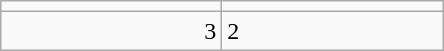<table class="wikitable">
<tr>
<td align="center" width="140"></td>
<td align="center" width="140"></td>
</tr>
<tr>
<td align="right">3</td>
<td>2</td>
</tr>
</table>
